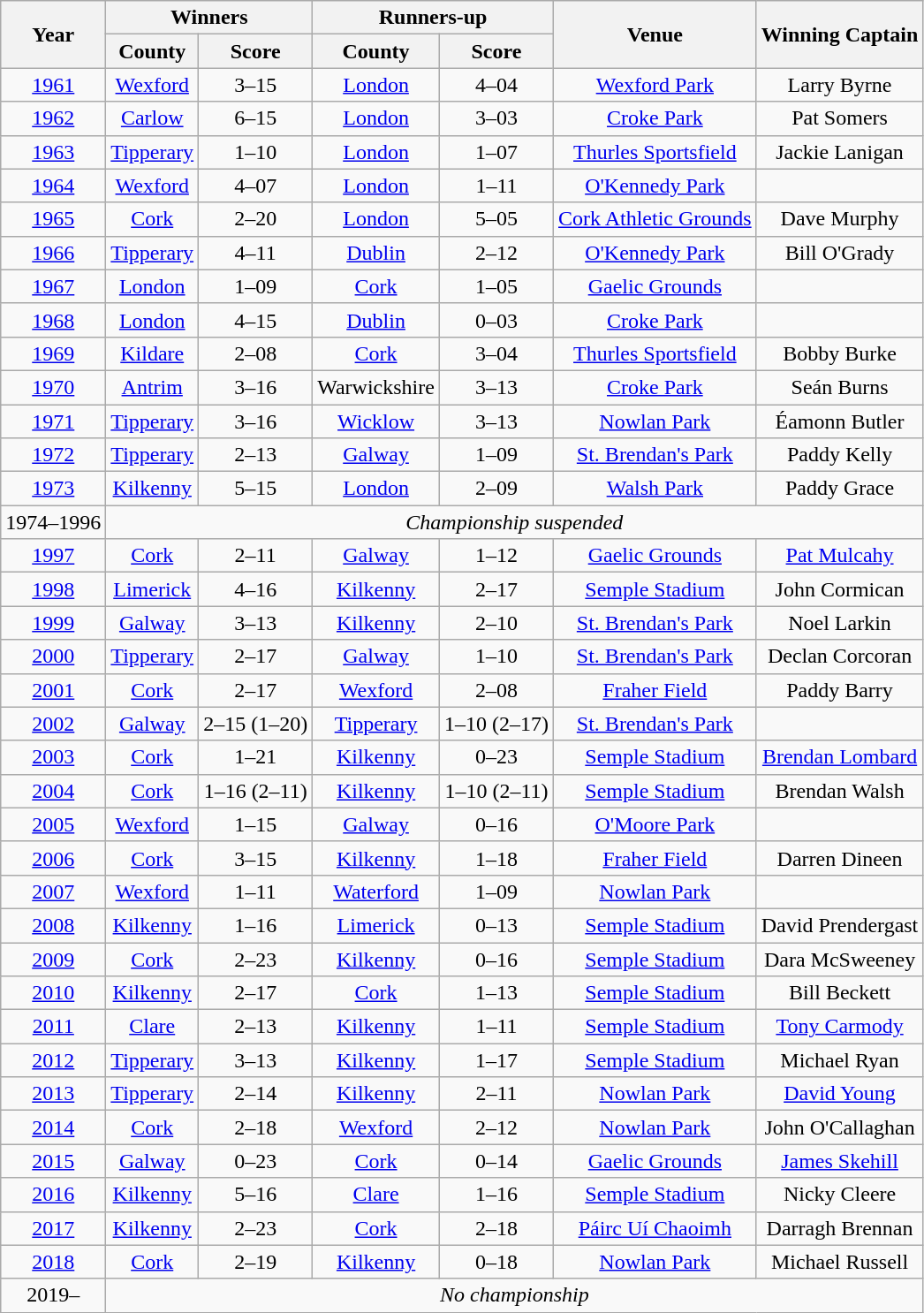<table class="wikitable sortable" style="text-align:center;">
<tr>
<th rowspan="2">Year</th>
<th colspan="2">Winners</th>
<th colspan="2">Runners-up</th>
<th rowspan="2">Venue</th>
<th rowspan="2">Winning Captain</th>
</tr>
<tr>
<th>County</th>
<th>Score</th>
<th>County</th>
<th>Score</th>
</tr>
<tr>
<td><a href='#'>1961</a></td>
<td><a href='#'>Wexford</a></td>
<td>3–15</td>
<td><a href='#'>London</a></td>
<td>4–04</td>
<td><a href='#'>Wexford Park</a></td>
<td>Larry Byrne</td>
</tr>
<tr>
<td><a href='#'>1962</a></td>
<td><a href='#'>Carlow</a></td>
<td>6–15</td>
<td><a href='#'>London</a></td>
<td>3–03</td>
<td><a href='#'>Croke Park</a></td>
<td>Pat Somers</td>
</tr>
<tr>
<td><a href='#'>1963</a></td>
<td><a href='#'>Tipperary</a></td>
<td>1–10</td>
<td><a href='#'>London</a></td>
<td>1–07</td>
<td><a href='#'>Thurles Sportsfield</a></td>
<td>Jackie Lanigan</td>
</tr>
<tr>
<td><a href='#'>1964</a></td>
<td><a href='#'>Wexford</a></td>
<td>4–07</td>
<td><a href='#'>London</a></td>
<td>1–11</td>
<td><a href='#'>O'Kennedy Park</a></td>
<td></td>
</tr>
<tr>
<td><a href='#'>1965</a></td>
<td><a href='#'>Cork</a></td>
<td>2–20</td>
<td><a href='#'>London</a></td>
<td>5–05</td>
<td><a href='#'>Cork Athletic Grounds</a></td>
<td>Dave Murphy</td>
</tr>
<tr>
<td><a href='#'>1966</a></td>
<td><a href='#'>Tipperary</a></td>
<td>4–11</td>
<td><a href='#'>Dublin</a></td>
<td>2–12</td>
<td><a href='#'>O'Kennedy Park</a></td>
<td>Bill O'Grady</td>
</tr>
<tr>
<td><a href='#'>1967</a></td>
<td><a href='#'>London</a></td>
<td>1–09</td>
<td><a href='#'>Cork</a></td>
<td>1–05</td>
<td><a href='#'>Gaelic Grounds</a></td>
<td></td>
</tr>
<tr>
<td><a href='#'>1968</a></td>
<td><a href='#'>London</a></td>
<td>4–15</td>
<td><a href='#'>Dublin</a></td>
<td>0–03</td>
<td><a href='#'>Croke Park</a></td>
<td></td>
</tr>
<tr>
<td><a href='#'>1969</a></td>
<td><a href='#'>Kildare</a></td>
<td>2–08</td>
<td><a href='#'>Cork</a></td>
<td>3–04</td>
<td><a href='#'>Thurles Sportsfield</a></td>
<td>Bobby Burke</td>
</tr>
<tr>
<td><a href='#'>1970</a></td>
<td><a href='#'>Antrim</a></td>
<td>3–16</td>
<td>Warwickshire</td>
<td>3–13</td>
<td><a href='#'>Croke Park</a></td>
<td>Seán Burns</td>
</tr>
<tr>
<td><a href='#'>1971</a></td>
<td><a href='#'>Tipperary</a></td>
<td>3–16</td>
<td><a href='#'>Wicklow</a></td>
<td>3–13</td>
<td><a href='#'>Nowlan Park</a></td>
<td>Éamonn Butler</td>
</tr>
<tr>
<td><a href='#'>1972</a></td>
<td><a href='#'>Tipperary</a></td>
<td>2–13</td>
<td><a href='#'>Galway</a></td>
<td>1–09</td>
<td><a href='#'>St. Brendan's Park</a></td>
<td>Paddy Kelly</td>
</tr>
<tr>
<td><a href='#'>1973</a></td>
<td><a href='#'>Kilkenny</a></td>
<td>5–15</td>
<td><a href='#'>London</a></td>
<td>2–09</td>
<td><a href='#'>Walsh Park</a></td>
<td>Paddy Grace</td>
</tr>
<tr>
<td>1974–1996</td>
<td colspan="6"><em>Championship suspended</em></td>
</tr>
<tr>
<td><a href='#'>1997</a></td>
<td><a href='#'>Cork</a></td>
<td>2–11</td>
<td><a href='#'>Galway</a></td>
<td>1–12</td>
<td><a href='#'>Gaelic Grounds</a></td>
<td><a href='#'>Pat Mulcahy</a></td>
</tr>
<tr>
<td><a href='#'>1998</a></td>
<td><a href='#'>Limerick</a></td>
<td>4–16</td>
<td><a href='#'>Kilkenny</a></td>
<td>2–17</td>
<td><a href='#'>Semple Stadium</a></td>
<td>John Cormican</td>
</tr>
<tr>
<td><a href='#'>1999</a></td>
<td><a href='#'>Galway</a></td>
<td>3–13</td>
<td><a href='#'>Kilkenny</a></td>
<td>2–10</td>
<td><a href='#'>St. Brendan's Park</a></td>
<td>Noel Larkin</td>
</tr>
<tr>
<td><a href='#'>2000</a></td>
<td><a href='#'>Tipperary</a></td>
<td>2–17</td>
<td><a href='#'>Galway</a></td>
<td>1–10</td>
<td><a href='#'>St. Brendan's Park</a></td>
<td>Declan Corcoran</td>
</tr>
<tr>
<td><a href='#'>2001</a></td>
<td><a href='#'>Cork</a></td>
<td>2–17</td>
<td><a href='#'>Wexford</a></td>
<td>2–08</td>
<td><a href='#'>Fraher Field</a></td>
<td>Paddy Barry</td>
</tr>
<tr>
<td><a href='#'>2002</a></td>
<td><a href='#'>Galway</a></td>
<td>2–15 (1–20)</td>
<td><a href='#'>Tipperary</a></td>
<td>1–10 (2–17)</td>
<td><a href='#'>St. Brendan's Park</a></td>
<td></td>
</tr>
<tr>
<td><a href='#'>2003</a></td>
<td><a href='#'>Cork</a></td>
<td>1–21</td>
<td><a href='#'>Kilkenny</a></td>
<td>0–23</td>
<td><a href='#'>Semple Stadium</a></td>
<td><a href='#'>Brendan Lombard</a></td>
</tr>
<tr>
<td><a href='#'>2004</a></td>
<td><a href='#'>Cork</a></td>
<td>1–16 (2–11)</td>
<td><a href='#'>Kilkenny</a></td>
<td>1–10 (2–11)</td>
<td><a href='#'>Semple Stadium</a></td>
<td>Brendan Walsh</td>
</tr>
<tr>
<td><a href='#'>2005</a></td>
<td><a href='#'>Wexford</a></td>
<td>1–15</td>
<td><a href='#'>Galway</a></td>
<td>0–16</td>
<td><a href='#'>O'Moore Park</a></td>
<td></td>
</tr>
<tr>
<td><a href='#'>2006</a></td>
<td><a href='#'>Cork</a></td>
<td>3–15</td>
<td><a href='#'>Kilkenny</a></td>
<td>1–18</td>
<td><a href='#'>Fraher Field</a></td>
<td>Darren Dineen</td>
</tr>
<tr>
<td><a href='#'>2007</a></td>
<td><a href='#'>Wexford</a></td>
<td>1–11</td>
<td><a href='#'>Waterford</a></td>
<td>1–09</td>
<td><a href='#'>Nowlan Park</a></td>
<td></td>
</tr>
<tr>
<td><a href='#'>2008</a></td>
<td><a href='#'>Kilkenny</a></td>
<td>1–16</td>
<td><a href='#'>Limerick</a></td>
<td>0–13</td>
<td><a href='#'>Semple Stadium</a></td>
<td>David Prendergast</td>
</tr>
<tr>
<td><a href='#'>2009</a></td>
<td><a href='#'>Cork</a></td>
<td>2–23</td>
<td><a href='#'>Kilkenny</a></td>
<td>0–16</td>
<td><a href='#'>Semple Stadium</a></td>
<td>Dara McSweeney</td>
</tr>
<tr>
<td><a href='#'>2010</a></td>
<td><a href='#'>Kilkenny</a></td>
<td>2–17</td>
<td><a href='#'>Cork</a></td>
<td>1–13</td>
<td><a href='#'>Semple Stadium</a></td>
<td>Bill Beckett</td>
</tr>
<tr>
<td><a href='#'>2011</a></td>
<td><a href='#'>Clare</a></td>
<td>2–13</td>
<td><a href='#'>Kilkenny</a></td>
<td>1–11</td>
<td><a href='#'>Semple Stadium</a></td>
<td><a href='#'>Tony Carmody</a></td>
</tr>
<tr>
<td><a href='#'>2012</a></td>
<td><a href='#'>Tipperary</a></td>
<td>3–13</td>
<td><a href='#'>Kilkenny</a></td>
<td>1–17</td>
<td><a href='#'>Semple Stadium</a></td>
<td>Michael Ryan</td>
</tr>
<tr>
<td><a href='#'>2013</a></td>
<td><a href='#'>Tipperary</a></td>
<td>2–14</td>
<td><a href='#'>Kilkenny</a></td>
<td>2–11</td>
<td><a href='#'>Nowlan Park</a></td>
<td><a href='#'>David Young</a></td>
</tr>
<tr>
<td><a href='#'>2014</a></td>
<td><a href='#'>Cork</a></td>
<td>2–18</td>
<td><a href='#'>Wexford</a></td>
<td>2–12</td>
<td><a href='#'>Nowlan Park</a></td>
<td>John O'Callaghan</td>
</tr>
<tr>
<td><a href='#'>2015</a></td>
<td><a href='#'>Galway</a></td>
<td>0–23</td>
<td><a href='#'>Cork</a></td>
<td>0–14</td>
<td><a href='#'>Gaelic Grounds</a></td>
<td><a href='#'>James Skehill</a></td>
</tr>
<tr>
<td><a href='#'>2016</a></td>
<td><a href='#'>Kilkenny</a></td>
<td>5–16</td>
<td><a href='#'>Clare</a></td>
<td>1–16</td>
<td><a href='#'>Semple Stadium</a></td>
<td>Nicky Cleere</td>
</tr>
<tr>
<td><a href='#'>2017</a></td>
<td><a href='#'>Kilkenny</a></td>
<td>2–23</td>
<td><a href='#'>Cork</a></td>
<td>2–18</td>
<td><a href='#'>Páirc Uí Chaoimh</a></td>
<td>Darragh Brennan</td>
</tr>
<tr>
<td><a href='#'>2018</a></td>
<td><a href='#'>Cork</a></td>
<td>2–19</td>
<td><a href='#'>Kilkenny</a></td>
<td>0–18</td>
<td><a href='#'>Nowlan Park</a></td>
<td>Michael Russell</td>
</tr>
<tr>
<td>2019–</td>
<td colspan="6"><em>No championship</em></td>
</tr>
</table>
